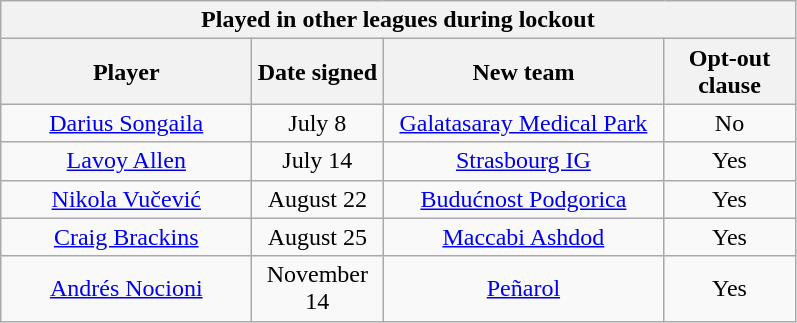<table class="wikitable" style="text-align:center">
<tr>
<th colspan=4>Played in other leagues during lockout</th>
</tr>
<tr>
<th style="width:160px">Player</th>
<th style="width:80px">Date signed</th>
<th style="width:180px">New team</th>
<th style="width:80px">Opt-out clause</th>
</tr>
<tr>
<td><a href='#'>Darius Songaila</a></td>
<td>July 8</td>
<td><a href='#'>Galatasaray Medical Park</a> </td>
<td>No</td>
</tr>
<tr>
<td><a href='#'>Lavoy Allen</a></td>
<td>July 14</td>
<td><a href='#'>Strasbourg IG</a> </td>
<td>Yes</td>
</tr>
<tr>
<td><a href='#'>Nikola Vučević</a></td>
<td>August 22</td>
<td><a href='#'>Budućnost Podgorica</a> </td>
<td>Yes</td>
</tr>
<tr>
<td><a href='#'>Craig Brackins</a></td>
<td>August 25</td>
<td><a href='#'>Maccabi Ashdod</a> </td>
<td>Yes</td>
</tr>
<tr>
<td><a href='#'>Andrés Nocioni</a></td>
<td>November 14</td>
<td><a href='#'>Peñarol</a> </td>
<td>Yes</td>
</tr>
</table>
